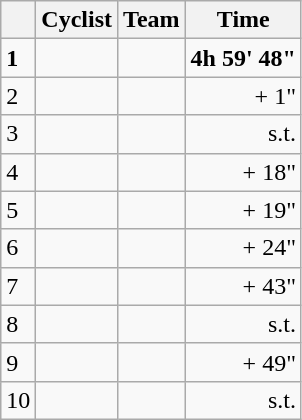<table class="wikitable">
<tr>
<th></th>
<th>Cyclist</th>
<th>Team</th>
<th>Time</th>
</tr>
<tr>
<td><strong>1</strong></td>
<td></td>
<td><strong></strong></td>
<td style="text-align:right;"><strong>4h 59' 48"</strong></td>
</tr>
<tr>
<td>2</td>
<td></td>
<td></td>
<td style="text-align:right;">+ 1"</td>
</tr>
<tr>
<td>3</td>
<td></td>
<td></td>
<td style="text-align:right;">s.t.</td>
</tr>
<tr>
<td>4</td>
<td></td>
<td></td>
<td style="text-align:right;">+ 18"</td>
</tr>
<tr>
<td>5</td>
<td></td>
<td></td>
<td style="text-align:right;">+ 19"</td>
</tr>
<tr>
<td>6</td>
<td></td>
<td></td>
<td style="text-align:right;">+ 24"</td>
</tr>
<tr>
<td>7</td>
<td></td>
<td></td>
<td style="text-align:right;">+ 43"</td>
</tr>
<tr>
<td>8</td>
<td></td>
<td></td>
<td style="text-align:right;">s.t.</td>
</tr>
<tr>
<td>9</td>
<td></td>
<td></td>
<td style="text-align:right;">+ 49"</td>
</tr>
<tr>
<td>10</td>
<td></td>
<td></td>
<td style="text-align:right;">s.t.</td>
</tr>
</table>
